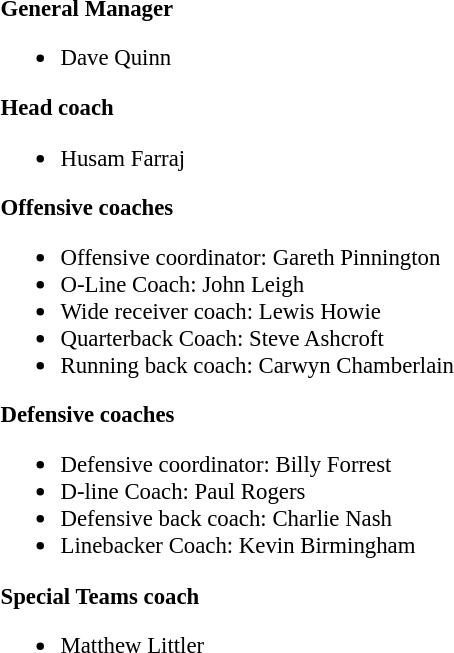<table class="toccolours" style="text-align: left;">
<tr>
<td style="font-size: 95%;" valign="top"><br><strong>General Manager</strong><ul><li>Dave Quinn</li></ul><strong>Head coach</strong><ul><li>Husam Farraj</li></ul><strong>Offensive coaches</strong><ul><li>Offensive coordinator: Gareth Pinnington</li><li>O-Line Coach: John Leigh</li><li>Wide receiver coach: Lewis Howie</li><li>Quarterback Coach: Steve Ashcroft</li><li>Running back coach: Carwyn Chamberlain</li></ul><strong>Defensive coaches</strong><ul><li>Defensive coordinator: Billy Forrest</li><li>D-line Coach: Paul Rogers</li><li>Defensive back coach: Charlie Nash</li><li>Linebacker Coach: Kevin Birmingham</li></ul><strong>Special Teams coach</strong><ul><li>Matthew Littler</li></ul></td>
</tr>
</table>
